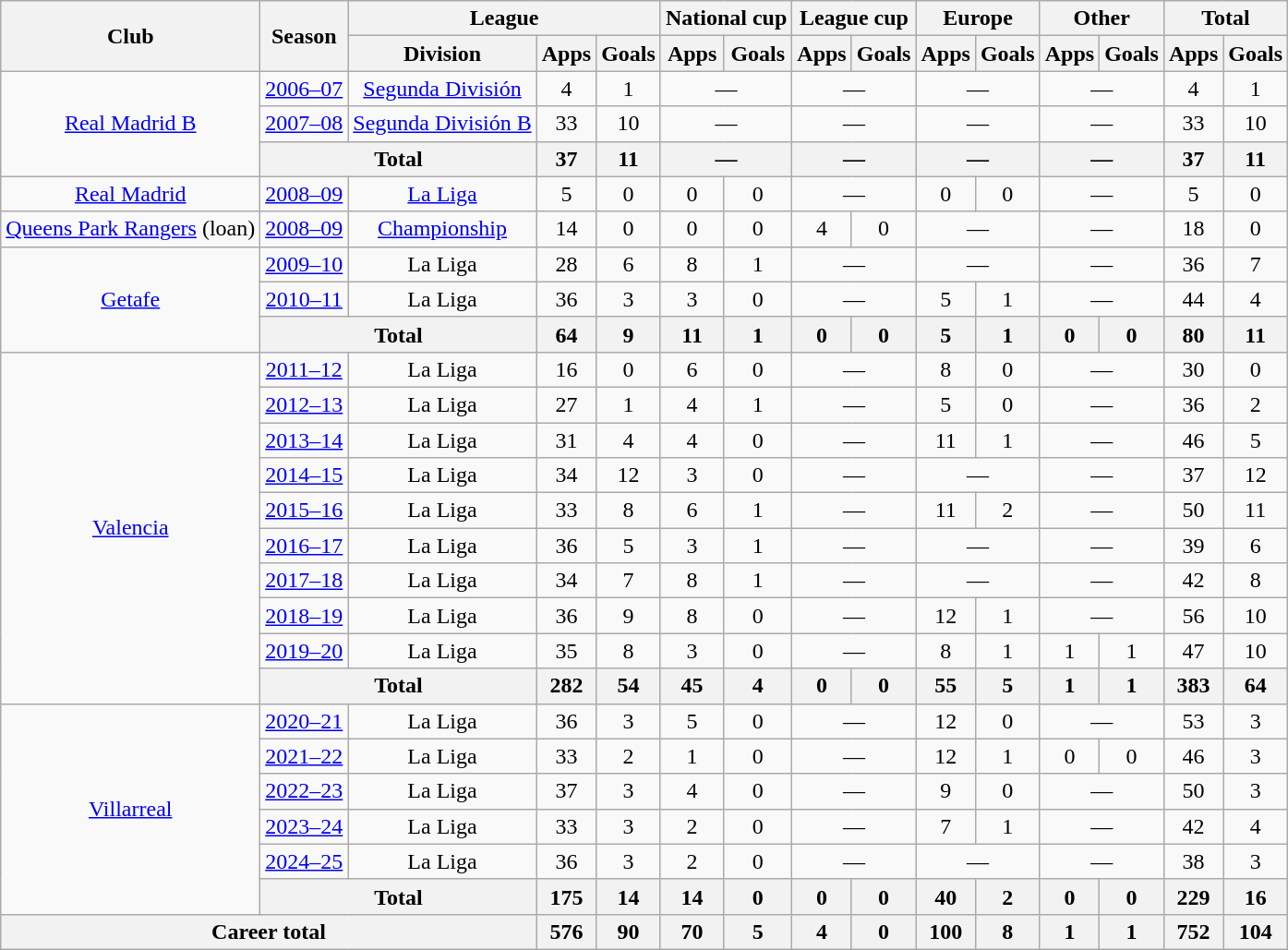<table class="wikitable" style="text-align:center">
<tr>
<th rowspan="2">Club</th>
<th rowspan="2">Season</th>
<th colspan="3">League</th>
<th colspan="2">National cup</th>
<th colspan="2">League cup</th>
<th colspan="2">Europe</th>
<th colspan="2">Other</th>
<th colspan="2">Total</th>
</tr>
<tr>
<th>Division</th>
<th>Apps</th>
<th>Goals</th>
<th>Apps</th>
<th>Goals</th>
<th>Apps</th>
<th>Goals</th>
<th>Apps</th>
<th>Goals</th>
<th>Apps</th>
<th>Goals</th>
<th>Apps</th>
<th>Goals</th>
</tr>
<tr>
<td rowspan="3"><a href='#'>Real Madrid B</a></td>
<td><a href='#'>2006–07</a></td>
<td><a href='#'>Segunda División</a></td>
<td>4</td>
<td>1</td>
<td colspan="2">—</td>
<td colspan="2">—</td>
<td colspan="2">—</td>
<td colspan="2">—</td>
<td>4</td>
<td>1</td>
</tr>
<tr>
<td><a href='#'>2007–08</a></td>
<td><a href='#'>Segunda División B</a></td>
<td>33</td>
<td>10</td>
<td colspan="2">—</td>
<td colspan="2">—</td>
<td colspan="2">—</td>
<td colspan="2">—</td>
<td>33</td>
<td>10</td>
</tr>
<tr>
<th colspan="2">Total</th>
<th>37</th>
<th>11</th>
<th colspan="2">—</th>
<th colspan="2">—</th>
<th colspan="2">—</th>
<th colspan="2">—</th>
<th>37</th>
<th>11</th>
</tr>
<tr>
<td><a href='#'>Real Madrid</a></td>
<td><a href='#'>2008–09</a></td>
<td><a href='#'>La Liga</a></td>
<td>5</td>
<td>0</td>
<td>0</td>
<td>0</td>
<td colspan="2">—</td>
<td>0</td>
<td>0</td>
<td colspan="2">—</td>
<td>5</td>
<td>0</td>
</tr>
<tr>
<td><a href='#'>Queens Park Rangers</a> (loan)</td>
<td><a href='#'>2008–09</a></td>
<td><a href='#'>Championship</a></td>
<td>14</td>
<td>0</td>
<td>0</td>
<td>0</td>
<td>4</td>
<td>0</td>
<td colspan="2">—</td>
<td colspan="2">—</td>
<td>18</td>
<td>0</td>
</tr>
<tr>
<td rowspan="3"><a href='#'>Getafe</a></td>
<td><a href='#'>2009–10</a></td>
<td>La Liga</td>
<td>28</td>
<td>6</td>
<td>8</td>
<td>1</td>
<td colspan="2">—</td>
<td colspan="2">—</td>
<td colspan="2">—</td>
<td>36</td>
<td>7</td>
</tr>
<tr>
<td><a href='#'>2010–11</a></td>
<td>La Liga</td>
<td>36</td>
<td>3</td>
<td>3</td>
<td>0</td>
<td colspan="2">—</td>
<td>5</td>
<td>1</td>
<td colspan="2">—</td>
<td>44</td>
<td>4</td>
</tr>
<tr>
<th colspan="2">Total</th>
<th>64</th>
<th>9</th>
<th>11</th>
<th>1</th>
<th>0</th>
<th>0</th>
<th>5</th>
<th>1</th>
<th>0</th>
<th>0</th>
<th>80</th>
<th>11</th>
</tr>
<tr>
<td rowspan="10"><a href='#'>Valencia</a></td>
<td><a href='#'>2011–12</a></td>
<td>La Liga</td>
<td>16</td>
<td>0</td>
<td>6</td>
<td>0</td>
<td colspan="2">—</td>
<td>8</td>
<td>0</td>
<td colspan="2">—</td>
<td>30</td>
<td>0</td>
</tr>
<tr>
<td><a href='#'>2012–13</a></td>
<td>La Liga</td>
<td>27</td>
<td>1</td>
<td>4</td>
<td>1</td>
<td colspan="2">—</td>
<td>5</td>
<td>0</td>
<td colspan="2">—</td>
<td>36</td>
<td>2</td>
</tr>
<tr>
<td><a href='#'>2013–14</a></td>
<td>La Liga</td>
<td>31</td>
<td>4</td>
<td>4</td>
<td>0</td>
<td colspan="2">—</td>
<td>11</td>
<td>1</td>
<td colspan="2">—</td>
<td>46</td>
<td>5</td>
</tr>
<tr>
<td><a href='#'>2014–15</a></td>
<td>La Liga</td>
<td>34</td>
<td>12</td>
<td>3</td>
<td>0</td>
<td colspan="2">—</td>
<td colspan="2">—</td>
<td colspan="2">—</td>
<td>37</td>
<td>12</td>
</tr>
<tr>
<td><a href='#'>2015–16</a></td>
<td>La Liga</td>
<td>33</td>
<td>8</td>
<td>6</td>
<td>1</td>
<td colspan="2">—</td>
<td>11</td>
<td>2</td>
<td colspan="2">—</td>
<td>50</td>
<td>11</td>
</tr>
<tr>
<td><a href='#'>2016–17</a></td>
<td>La Liga</td>
<td>36</td>
<td>5</td>
<td>3</td>
<td>1</td>
<td colspan="2">—</td>
<td colspan="2">—</td>
<td colspan="2">—</td>
<td>39</td>
<td>6</td>
</tr>
<tr>
<td><a href='#'>2017–18</a></td>
<td>La Liga</td>
<td>34</td>
<td>7</td>
<td>8</td>
<td>1</td>
<td colspan="2">—</td>
<td colspan="2">—</td>
<td colspan="2">—</td>
<td>42</td>
<td>8</td>
</tr>
<tr>
<td><a href='#'>2018–19</a></td>
<td>La Liga</td>
<td>36</td>
<td>9</td>
<td>8</td>
<td>0</td>
<td colspan="2">—</td>
<td>12</td>
<td>1</td>
<td colspan="2">—</td>
<td>56</td>
<td>10</td>
</tr>
<tr>
<td><a href='#'>2019–20</a></td>
<td>La Liga</td>
<td>35</td>
<td>8</td>
<td>3</td>
<td>0</td>
<td colspan="2">—</td>
<td>8</td>
<td>1</td>
<td>1</td>
<td>1</td>
<td>47</td>
<td>10</td>
</tr>
<tr>
<th colspan="2">Total</th>
<th>282</th>
<th>54</th>
<th>45</th>
<th>4</th>
<th>0</th>
<th>0</th>
<th>55</th>
<th>5</th>
<th>1</th>
<th>1</th>
<th>383</th>
<th>64</th>
</tr>
<tr>
<td rowspan="6"><a href='#'>Villarreal</a></td>
<td><a href='#'>2020–21</a></td>
<td>La Liga</td>
<td>36</td>
<td>3</td>
<td>5</td>
<td>0</td>
<td colspan="2">—</td>
<td>12</td>
<td>0</td>
<td colspan="2">—</td>
<td>53</td>
<td>3</td>
</tr>
<tr>
<td><a href='#'>2021–22</a></td>
<td>La Liga</td>
<td>33</td>
<td>2</td>
<td>1</td>
<td>0</td>
<td colspan="2">—</td>
<td>12</td>
<td>1</td>
<td>0</td>
<td>0</td>
<td>46</td>
<td>3</td>
</tr>
<tr>
<td><a href='#'>2022–23</a></td>
<td>La Liga</td>
<td>37</td>
<td>3</td>
<td>4</td>
<td>0</td>
<td colspan="2">—</td>
<td>9</td>
<td>0</td>
<td colspan="2">—</td>
<td>50</td>
<td>3</td>
</tr>
<tr>
<td><a href='#'>2023–24</a></td>
<td>La Liga</td>
<td>33</td>
<td>3</td>
<td>2</td>
<td>0</td>
<td colspan="2">—</td>
<td>7</td>
<td>1</td>
<td colspan="2">—</td>
<td>42</td>
<td>4</td>
</tr>
<tr>
<td><a href='#'>2024–25</a></td>
<td>La Liga</td>
<td>36</td>
<td>3</td>
<td>2</td>
<td>0</td>
<td colspan="2">—</td>
<td colspan="2">—</td>
<td colspan="2">—</td>
<td>38</td>
<td>3</td>
</tr>
<tr>
<th colspan="2">Total</th>
<th>175</th>
<th>14</th>
<th>14</th>
<th>0</th>
<th>0</th>
<th>0</th>
<th>40</th>
<th>2</th>
<th>0</th>
<th>0</th>
<th>229</th>
<th>16</th>
</tr>
<tr>
<th colspan="3">Career total</th>
<th>576</th>
<th>90</th>
<th>70</th>
<th>5</th>
<th>4</th>
<th>0</th>
<th>100</th>
<th>8</th>
<th>1</th>
<th>1</th>
<th>752</th>
<th>104</th>
</tr>
</table>
